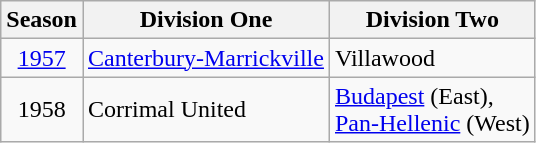<table class="wikitable">
<tr>
<th>Season</th>
<th>Division One</th>
<th>Division Two</th>
</tr>
<tr>
<td style=text-align:center><a href='#'>1957</a></td>
<td><a href='#'>Canterbury-Marrickville</a></td>
<td>Villawood</td>
</tr>
<tr>
<td style=text-align:center>1958</td>
<td>Corrimal United</td>
<td><a href='#'>Budapest</a> (East),<br><a href='#'>Pan-Hellenic</a> (West)</td>
</tr>
</table>
